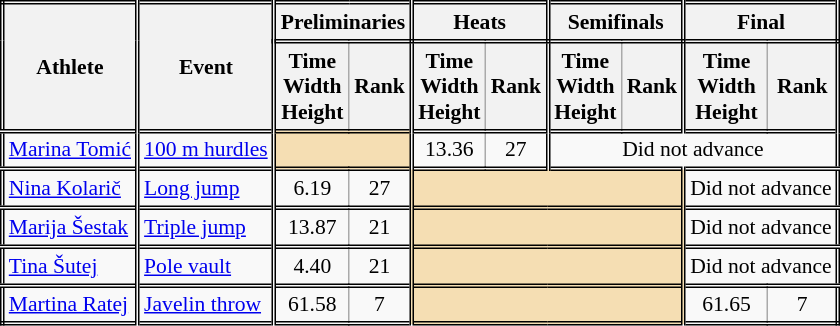<table class=wikitable style="font-size:90%; border: double;">
<tr>
<th rowspan="2" style="border-right:double">Athlete</th>
<th rowspan="2" style="border-right:double">Event</th>
<th colspan="2" style="border-right:double; border-bottom:double;">Preliminaries</th>
<th colspan="2" style="border-right:double; border-bottom:double;">Heats</th>
<th colspan="2" style="border-right:double; border-bottom:double;">Semifinals</th>
<th colspan="2" style="border-right:double; border-bottom:double;">Final</th>
</tr>
<tr>
<th>Time<br>Width<br>Height</th>
<th style="border-right:double">Rank</th>
<th>Time<br>Width<br>Height</th>
<th style="border-right:double">Rank</th>
<th>Time<br>Width<br>Height</th>
<th style="border-right:double">Rank</th>
<th>Time<br>Width<br>Height</th>
<th style="border-right:double">Rank</th>
</tr>
<tr style="border-top: double;">
<td style="border-right:double"><a href='#'>Marina Tomić</a></td>
<td style="border-right:double"><a href='#'>100 m hurdles</a></td>
<td style="border-right:double" colspan= 2 bgcolor="wheat"></td>
<td align=center>13.36</td>
<td align=center style="border-right:double">27</td>
<td colspan="4" align=center>Did not advance</td>
</tr>
<tr style="border-top: double;">
<td style="border-right:double"><a href='#'>Nina Kolarič</a></td>
<td style="border-right:double"><a href='#'>Long jump</a></td>
<td align=center>6.19</td>
<td align=center style="border-right:double">27</td>
<td style="border-right:double" colspan= 4 bgcolor="wheat"></td>
<td align=center colspan= 2>Did not advance</td>
</tr>
<tr style="border-top: double;">
<td style="border-right:double"><a href='#'>Marija Šestak</a></td>
<td style="border-right:double"><a href='#'>Triple jump</a></td>
<td align=center>13.87</td>
<td align=center style="border-right:double">21</td>
<td style="border-right:double" colspan= 4 bgcolor="wheat"></td>
<td colspan="2" align=center>Did not advance</td>
</tr>
<tr style="border-top: double;">
<td style="border-right:double"><a href='#'>Tina Šutej</a></td>
<td style="border-right:double"><a href='#'>Pole vault</a></td>
<td align=center>4.40</td>
<td align=center style="border-right:double">21</td>
<td style="border-right:double" colspan= 4 bgcolor="wheat"></td>
<td colspan="2" align=center>Did not advance</td>
</tr>
<tr style="border-top: double;">
<td style="border-right:double"><a href='#'>Martina Ratej</a></td>
<td style="border-right:double"><a href='#'>Javelin throw</a></td>
<td align=center>61.58</td>
<td align=center style="border-right:double">7</td>
<td style="border-right:double" colspan= 4 bgcolor="wheat"></td>
<td align=center>61.65</td>
<td align=center>7</td>
</tr>
</table>
